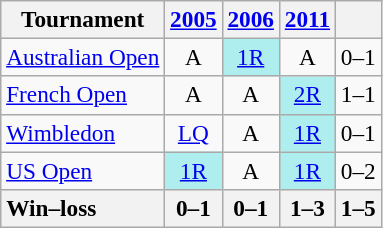<table class=wikitable style=text-align:center;font-size:97%>
<tr>
<th>Tournament</th>
<th><a href='#'>2005</a></th>
<th><a href='#'>2006</a></th>
<th><a href='#'>2011</a></th>
<th></th>
</tr>
<tr>
<td align=left><a href='#'>Australian Open</a></td>
<td>A</td>
<td bgcolor=afeeee><a href='#'>1R</a></td>
<td>A</td>
<td>0–1</td>
</tr>
<tr>
<td align=left><a href='#'>French Open</a></td>
<td>A</td>
<td>A</td>
<td bgcolor=afeeee><a href='#'>2R</a></td>
<td>1–1</td>
</tr>
<tr>
<td align=left><a href='#'>Wimbledon</a></td>
<td><a href='#'>LQ</a></td>
<td>A</td>
<td bgcolor=afeeee><a href='#'>1R</a></td>
<td>0–1</td>
</tr>
<tr>
<td align=left><a href='#'>US Open</a></td>
<td bgcolor=afeeee><a href='#'>1R</a></td>
<td>A</td>
<td bgcolor=afeeee><a href='#'>1R</a></td>
<td>0–2</td>
</tr>
<tr>
<th style=text-align:left>Win–loss</th>
<th>0–1</th>
<th>0–1</th>
<th>1–3</th>
<th>1–5</th>
</tr>
</table>
